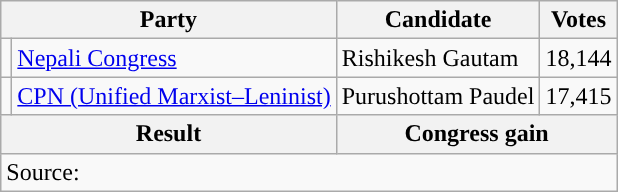<table class="wikitable">
<tr>
<th colspan="2">Party</th>
<th>Candidate</th>
<th>Votes</th>
</tr>
<tr>
<td style="background-color:"></td>
<td><a href='#'>Nepali Congress</a></td>
<td>Rishikesh Gautam</td>
<td>18,144</td>
</tr>
<tr>
<td style="background-color:"></td>
<td><a href='#'>CPN (Unified Marxist–Leninist)</a></td>
<td>Purushottam Paudel</td>
<td>17,415</td>
</tr>
<tr>
<th colspan="2">Result</th>
<th colspan="2">Congress gain</th>
</tr>
<tr>
<td colspan="4">Source: </td>
</tr>
</table>
